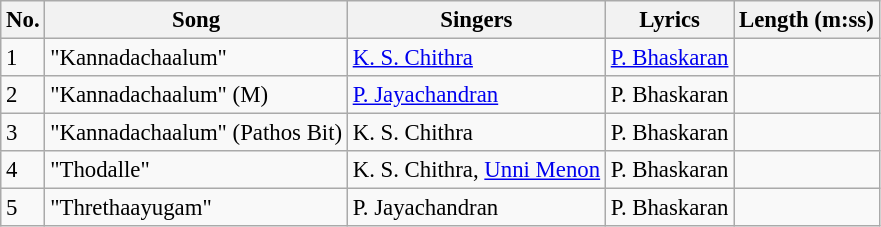<table class="wikitable" style="font-size:95%;">
<tr>
<th>No.</th>
<th>Song</th>
<th>Singers</th>
<th>Lyrics</th>
<th>Length (m:ss)</th>
</tr>
<tr>
<td>1</td>
<td>"Kannadachaalum"</td>
<td><a href='#'>K. S. Chithra</a></td>
<td><a href='#'>P. Bhaskaran</a></td>
<td></td>
</tr>
<tr>
<td>2</td>
<td>"Kannadachaalum" (M)</td>
<td><a href='#'>P. Jayachandran</a></td>
<td>P. Bhaskaran</td>
<td></td>
</tr>
<tr>
<td>3</td>
<td>"Kannadachaalum" (Pathos Bit)</td>
<td>K. S. Chithra</td>
<td>P. Bhaskaran</td>
<td></td>
</tr>
<tr>
<td>4</td>
<td>"Thodalle"</td>
<td>K. S. Chithra, <a href='#'>Unni Menon</a></td>
<td>P. Bhaskaran</td>
<td></td>
</tr>
<tr>
<td>5</td>
<td>"Threthaayugam"</td>
<td>P. Jayachandran</td>
<td>P. Bhaskaran</td>
<td></td>
</tr>
</table>
